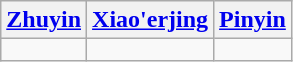<table class="wikitable">
<tr>
<th><a href='#'>Zhuyin</a></th>
<th><a href='#'>Xiao'erjing</a></th>
<th><a href='#'>Pinyin</a></th>
</tr>
<tr>
<td style="text-align: center; font-size: 2.2em;" lang="zh"></td>
<td style="text-align: center; font-size: 2.2em;" lang="fa"></td>
<td style="text-align: center; font-size: 2.2em;" lang="zh"></td>
</tr>
</table>
